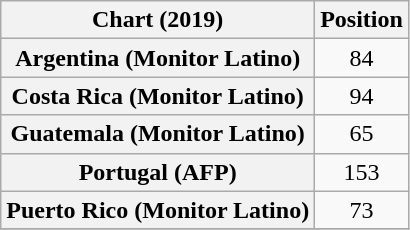<table class="wikitable sortable plainrowheaders" style="text-align:center">
<tr>
<th scope="col">Chart (2019)</th>
<th scope="col">Position</th>
</tr>
<tr>
<th scope="row">Argentina (Monitor Latino)</th>
<td>84</td>
</tr>
<tr>
<th scope="row">Costa Rica (Monitor Latino)</th>
<td>94</td>
</tr>
<tr>
<th scope="row">Guatemala (Monitor Latino)</th>
<td>65</td>
</tr>
<tr>
<th scope="row">Portugal (AFP)</th>
<td>153</td>
</tr>
<tr>
<th scope="row">Puerto Rico (Monitor Latino)</th>
<td>73</td>
</tr>
<tr>
</tr>
</table>
